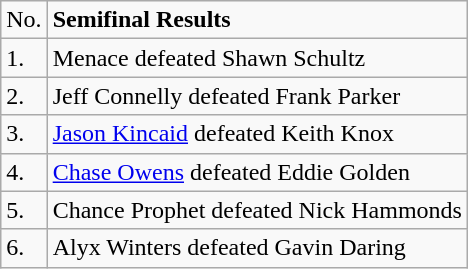<table class="wikitable">
<tr>
<td>No.</td>
<td><strong>Semifinal Results</strong></td>
</tr>
<tr>
<td>1.</td>
<td>Menace defeated Shawn Schultz</td>
</tr>
<tr>
<td>2.</td>
<td>Jeff Connelly defeated Frank Parker</td>
</tr>
<tr>
<td>3.</td>
<td><a href='#'>Jason Kincaid</a> defeated Keith Knox</td>
</tr>
<tr>
<td>4.</td>
<td><a href='#'>Chase Owens</a> defeated Eddie Golden</td>
</tr>
<tr>
<td>5.</td>
<td>Chance Prophet defeated Nick Hammonds</td>
</tr>
<tr>
<td>6.</td>
<td>Alyx Winters defeated Gavin Daring</td>
</tr>
</table>
